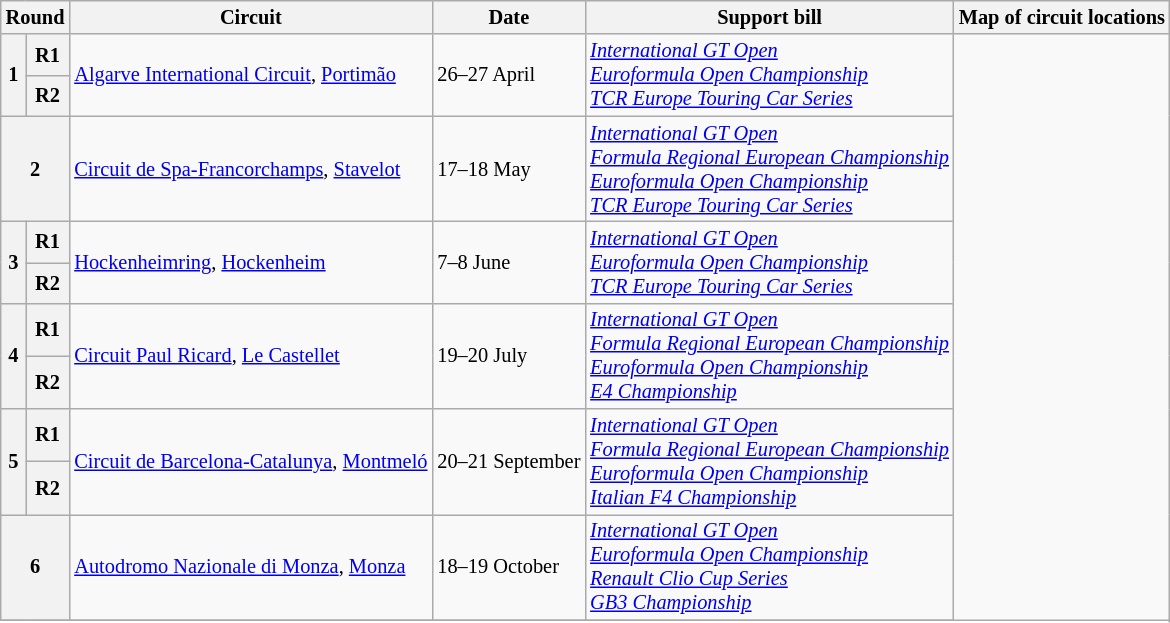<table class="wikitable" style="font-size: 85%;">
<tr>
<th colspan="2">Round</th>
<th>Circuit</th>
<th>Date</th>
<th>Support bill</th>
<th>Map of circuit locations</th>
</tr>
<tr>
<th rowspan="2">1</th>
<th>R1</th>
<td rowspan="2"> <a href='#'>Algarve International Circuit</a>, <a href='#'>Portimão</a></td>
<td rowspan="2">26–27 April</td>
<td rowspan="2"><em><a href='#'>International GT Open</a><br><a href='#'>Euroformula Open Championship</a><br><a href='#'>TCR Europe Touring Car Series</a></em></td>
<td rowspan="14"></td>
</tr>
<tr>
<th>R2</th>
</tr>
<tr>
<th colspan="2">2</th>
<td> <a href='#'>Circuit de Spa-Francorchamps</a>, <a href='#'>Stavelot</a></td>
<td>17–18 May</td>
<td><em><a href='#'>International GT Open</a><br><a href='#'>Formula Regional European Championship</a><br><a href='#'>Euroformula Open Championship</a><br><a href='#'>TCR Europe Touring Car Series</a></em></td>
</tr>
<tr>
<th rowspan="2">3</th>
<th>R1</th>
<td rowspan="2"> <a href='#'>Hockenheimring</a>, <a href='#'>Hockenheim</a></td>
<td rowspan="2">7–8 June</td>
<td rowspan="2"><em><a href='#'>International GT Open</a><br><a href='#'>Euroformula Open Championship</a><br><a href='#'>TCR Europe Touring Car Series</a></em></td>
</tr>
<tr>
<th>R2</th>
</tr>
<tr>
<th rowspan="2">4</th>
<th>R1</th>
<td rowspan="2"> <a href='#'>Circuit Paul Ricard</a>, <a href='#'>Le Castellet</a></td>
<td rowspan="2">19–20 July</td>
<td rowspan="2"><em><a href='#'>International GT Open</a><br><a href='#'>Formula Regional European Championship</a><br><a href='#'>Euroformula Open Championship</a><br><a href='#'>E4 Championship</a></em></td>
</tr>
<tr>
<th>R2</th>
</tr>
<tr>
<th rowspan="2">5</th>
<th>R1</th>
<td rowspan="2"> <a href='#'>Circuit de Barcelona-Catalunya</a>, <a href='#'>Montmeló</a></td>
<td rowspan="2">20–21 September</td>
<td rowspan="2"><em><a href='#'>International GT Open</a><br><a href='#'>Formula Regional European Championship</a><br><a href='#'>Euroformula Open Championship</a><br><a href='#'>Italian F4 Championship</a></em></td>
</tr>
<tr>
<th>R2</th>
</tr>
<tr>
<th colspan="2">6</th>
<td> <a href='#'>Autodromo Nazionale di Monza</a>, <a href='#'>Monza</a></td>
<td>18–19 October</td>
<td><em><a href='#'>International GT Open</a><br><a href='#'>Euroformula Open Championship</a><br><a href='#'>Renault Clio Cup Series</a><br><a href='#'>GB3 Championship</a></em></td>
</tr>
<tr>
</tr>
</table>
